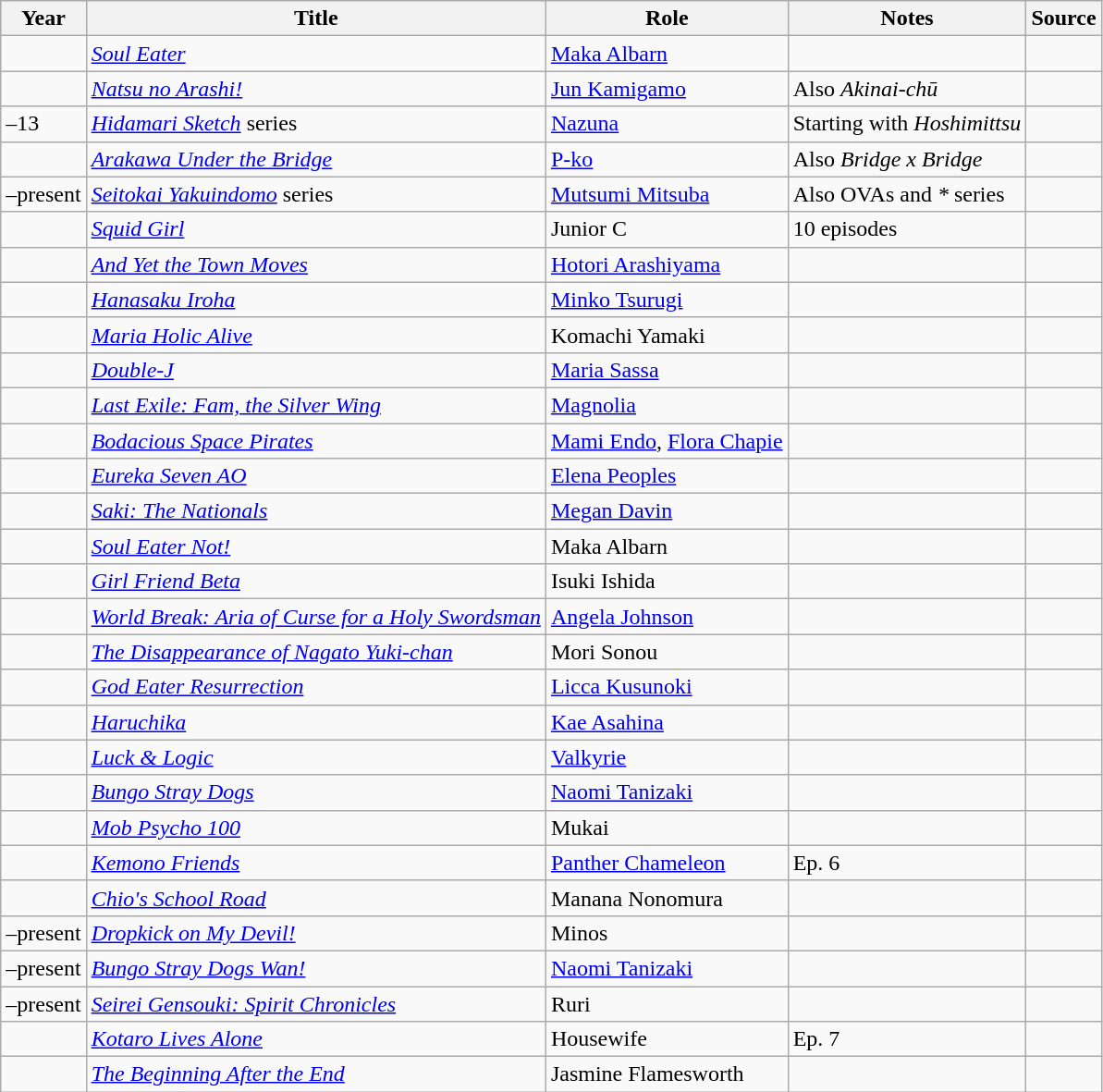<table class="wikitable sortable plainrowheaders">
<tr>
<th>Year</th>
<th>Title</th>
<th>Role</th>
<th class="unsortable">Notes</th>
<th class="unsortable">Source</th>
</tr>
<tr>
<td></td>
<td><em><a href='#'>Soul Eater</a></em></td>
<td><a href='#'>Maka Albarn</a></td>
<td></td>
<td></td>
</tr>
<tr>
<td></td>
<td><em><a href='#'>Natsu no Arashi!</a></em></td>
<td><a href='#'>Jun Kamigamo</a></td>
<td>Also <em>Akinai-chū</em></td>
<td></td>
</tr>
<tr>
<td>–13</td>
<td><em><a href='#'>Hidamari Sketch</a></em> series</td>
<td><a href='#'>Nazuna</a></td>
<td>Starting with <em>Hoshimittsu</em></td>
<td></td>
</tr>
<tr>
<td></td>
<td><em><a href='#'>Arakawa Under the Bridge</a></em></td>
<td><a href='#'>P-ko</a></td>
<td>Also <em>Bridge x Bridge</em></td>
<td></td>
</tr>
<tr>
<td>–present</td>
<td><em><a href='#'>Seitokai Yakuindomo</a></em> series</td>
<td><a href='#'>Mutsumi Mitsuba</a></td>
<td>Also OVAs and <em>*</em> series</td>
<td></td>
</tr>
<tr>
<td></td>
<td><em><a href='#'>Squid Girl</a></em></td>
<td>Junior C</td>
<td>10 episodes</td>
<td></td>
</tr>
<tr>
<td></td>
<td><em><a href='#'>And Yet the Town Moves</a></em></td>
<td><a href='#'>Hotori Arashiyama</a></td>
<td></td>
<td></td>
</tr>
<tr>
<td></td>
<td><em><a href='#'>Hanasaku Iroha</a></em></td>
<td><a href='#'>Minko Tsurugi</a></td>
<td></td>
<td></td>
</tr>
<tr>
<td></td>
<td><em><a href='#'>Maria Holic Alive</a></em></td>
<td>Komachi Yamaki</td>
<td></td>
<td></td>
</tr>
<tr>
<td></td>
<td><em><a href='#'>Double-J</a></em></td>
<td><a href='#'>Maria Sassa</a></td>
<td></td>
<td></td>
</tr>
<tr>
<td></td>
<td><em><a href='#'>Last Exile: Fam, the Silver Wing</a></em></td>
<td><a href='#'>Magnolia</a></td>
<td></td>
<td></td>
</tr>
<tr>
<td></td>
<td><em><a href='#'>Bodacious Space Pirates</a></em></td>
<td><a href='#'>Mami Endo</a>, <a href='#'>Flora Chapie</a></td>
<td></td>
<td></td>
</tr>
<tr>
<td></td>
<td><em><a href='#'>Eureka Seven AO</a></em></td>
<td><a href='#'>Elena Peoples</a></td>
<td></td>
<td></td>
</tr>
<tr>
<td></td>
<td><em><a href='#'>Saki: The Nationals</a></em></td>
<td><a href='#'>Megan Davin</a></td>
<td></td>
<td></td>
</tr>
<tr>
<td></td>
<td><em><a href='#'>Soul Eater Not!</a></em></td>
<td>Maka Albarn</td>
<td></td>
<td></td>
</tr>
<tr>
<td></td>
<td><em><a href='#'>Girl Friend Beta</a></em></td>
<td>Isuki Ishida</td>
<td></td>
<td></td>
</tr>
<tr>
<td></td>
<td><em><a href='#'>World Break: Aria of Curse for a Holy Swordsman</a></em></td>
<td><a href='#'>Angela Johnson</a></td>
<td></td>
<td></td>
</tr>
<tr>
<td></td>
<td><em><a href='#'>The Disappearance of Nagato Yuki-chan</a></em></td>
<td>Mori Sonou</td>
<td></td>
<td></td>
</tr>
<tr>
<td></td>
<td><em><a href='#'>God Eater Resurrection</a></em></td>
<td><a href='#'>Licca Kusunoki</a></td>
<td></td>
<td></td>
</tr>
<tr>
<td></td>
<td><em><a href='#'>Haruchika</a></em></td>
<td><a href='#'>Kae Asahina</a></td>
<td></td>
<td></td>
</tr>
<tr>
<td></td>
<td><em><a href='#'>Luck & Logic</a></em></td>
<td><a href='#'>Valkyrie</a></td>
<td></td>
<td></td>
</tr>
<tr>
<td></td>
<td><em><a href='#'>Bungo Stray Dogs</a></em></td>
<td><a href='#'>Naomi Tanizaki</a></td>
<td></td>
<td></td>
</tr>
<tr>
<td></td>
<td><em><a href='#'>Mob Psycho 100</a></em></td>
<td>Mukai</td>
<td></td>
<td></td>
</tr>
<tr>
<td></td>
<td><em><a href='#'>Kemono Friends</a></em></td>
<td><a href='#'>Panther Chameleon</a></td>
<td>Ep. 6</td>
<td></td>
</tr>
<tr>
<td></td>
<td><em><a href='#'>Chio's School Road</a></em></td>
<td>Manana Nonomura</td>
<td></td>
<td></td>
</tr>
<tr>
<td>–present</td>
<td><em><a href='#'>Dropkick on My Devil!</a></em></td>
<td>Minos</td>
<td></td>
<td></td>
</tr>
<tr>
<td>–present</td>
<td><em><a href='#'>Bungo Stray Dogs Wan!</a></em></td>
<td><a href='#'>Naomi Tanizaki</a></td>
<td></td>
<td></td>
</tr>
<tr>
<td>–present</td>
<td><em><a href='#'>Seirei Gensouki: Spirit Chronicles</a></em></td>
<td>Ruri</td>
<td></td>
<td></td>
</tr>
<tr>
<td></td>
<td><em><a href='#'>Kotaro Lives Alone</a></em></td>
<td>Housewife</td>
<td>Ep. 7</td>
<td></td>
</tr>
<tr>
<td></td>
<td><em><a href='#'>The Beginning After the End</a></em></td>
<td>Jasmine Flamesworth</td>
<td></td>
<td></td>
</tr>
</table>
